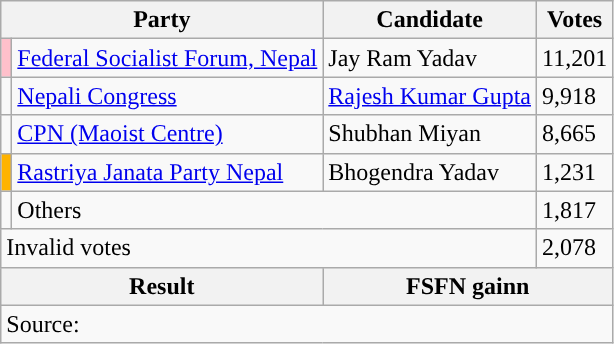<table class="wikitable">
<tr>
<th colspan="2">Party</th>
<th>Candidate</th>
<th>Votes</th>
</tr>
<tr>
<td style="background-color:pink"></td>
<td><a href='#'>Federal Socialist Forum, Nepal</a></td>
<td>Jay Ram Yadav</td>
<td>11,201</td>
</tr>
<tr>
<td style="background-color:"></td>
<td><a href='#'>Nepali Congress</a></td>
<td><a href='#'>Rajesh Kumar Gupta</a></td>
<td>9,918</td>
</tr>
<tr>
<td style="background-color:"></td>
<td><a href='#'>CPN (Maoist Centre)</a></td>
<td>Shubhan Miyan</td>
<td>8,665</td>
</tr>
<tr>
<td style="background-color:#ffb300"></td>
<td><a href='#'>Rastriya Janata Party Nepal</a></td>
<td>Bhogendra Yadav</td>
<td>1,231</td>
</tr>
<tr>
<td></td>
<td colspan="2">Others</td>
<td>1,817</td>
</tr>
<tr>
<td colspan="3">Invalid votes</td>
<td>2,078</td>
</tr>
<tr>
<th colspan="2">Result</th>
<th colspan="2">FSFN gainn</th>
</tr>
<tr>
<td colspan="4">Source: </td>
</tr>
</table>
